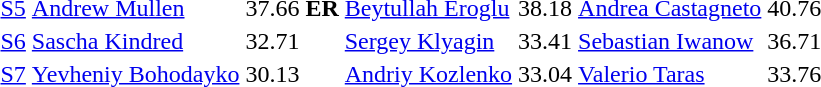<table>
<tr>
<td><a href='#'>S5</a></td>
<td><a href='#'>Andrew Mullen</a><br></td>
<td>37.66 <strong>ER</strong></td>
<td><a href='#'>Beytullah Eroglu</a><br></td>
<td>38.18</td>
<td><a href='#'>Andrea Castagneto</a><br></td>
<td>40.76</td>
</tr>
<tr>
<td><a href='#'>S6</a></td>
<td><a href='#'>Sascha Kindred</a><br></td>
<td>32.71</td>
<td><a href='#'>Sergey Klyagin</a><br></td>
<td>33.41</td>
<td><a href='#'>Sebastian Iwanow</a><br></td>
<td>36.71</td>
</tr>
<tr>
<td><a href='#'>S7</a></td>
<td><a href='#'>Yevheniy Bohodayko</a><br></td>
<td>30.13</td>
<td><a href='#'>Andriy Kozlenko</a><br></td>
<td>33.04</td>
<td><a href='#'>Valerio Taras</a><br></td>
<td>33.76</td>
</tr>
</table>
